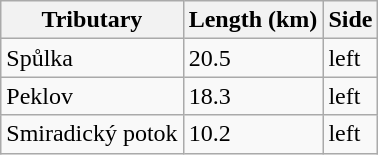<table class="wikitable">
<tr>
<th>Tributary</th>
<th>Length (km)</th>
<th>Side</th>
</tr>
<tr>
<td>Spůlka</td>
<td>20.5</td>
<td>left</td>
</tr>
<tr>
<td>Peklov</td>
<td>18.3</td>
<td>left</td>
</tr>
<tr>
<td>Smiradický potok</td>
<td>10.2</td>
<td>left</td>
</tr>
</table>
